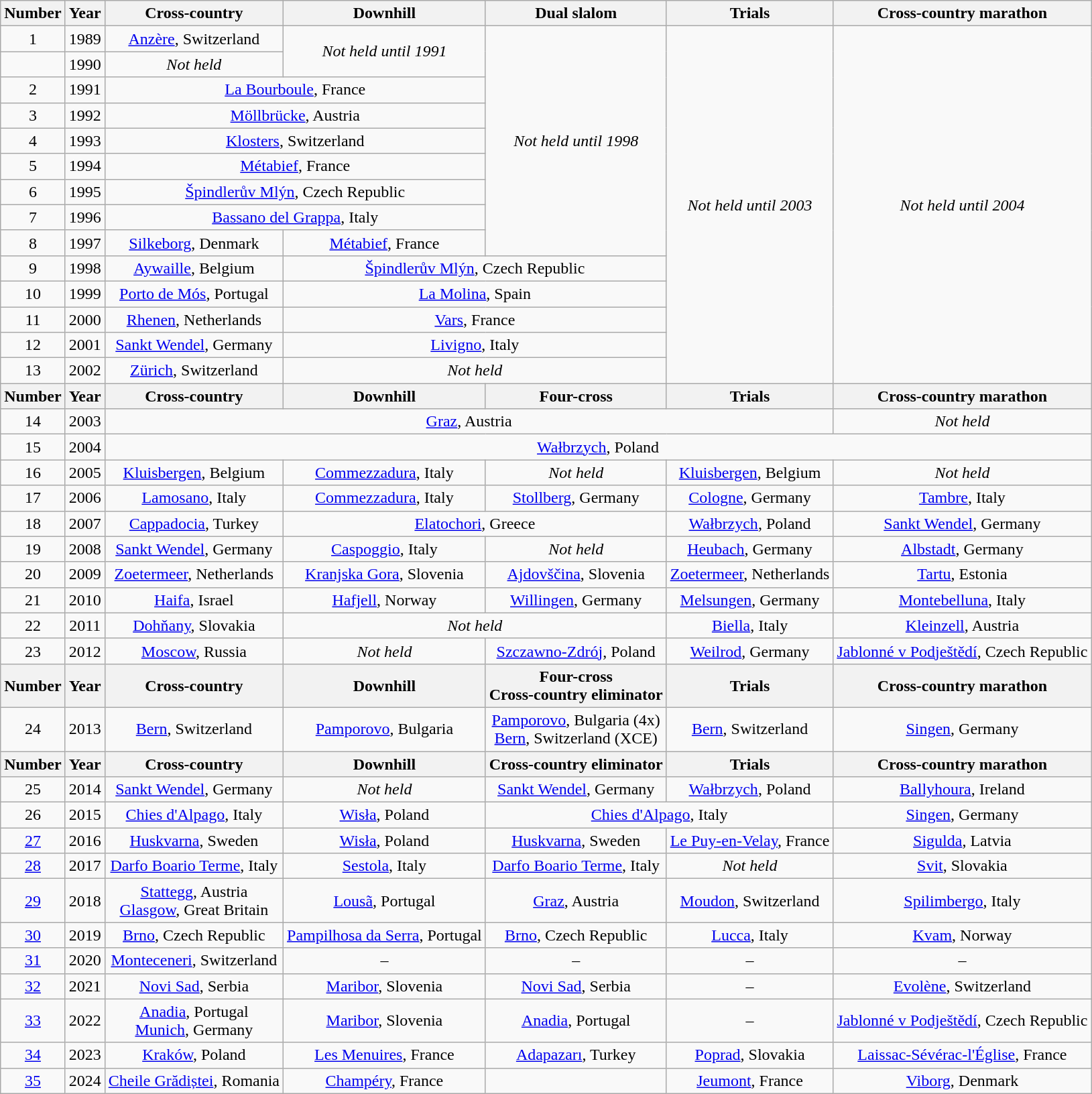<table class="wikitable plainrowheaders" style="vertical-align:top; text-align:center">
<tr>
<th>Number</th>
<th>Year</th>
<th>Cross-country</th>
<th>Downhill</th>
<th>Dual slalom</th>
<th>Trials</th>
<th>Cross-country marathon</th>
</tr>
<tr>
<td>1</td>
<td>1989</td>
<td><a href='#'>Anzère</a>, Switzerland</td>
<td rowspan=2><em>Not held until 1991</em></td>
<td rowspan=9><em>Not held until 1998</em></td>
<td rowspan=14><em>Not held until 2003</em></td>
<td rowspan=14><em>Not held until 2004</em></td>
</tr>
<tr>
<td></td>
<td>1990</td>
<td><em>Not held</em></td>
</tr>
<tr>
<td>2</td>
<td>1991</td>
<td colspan=2><a href='#'>La Bourboule</a>, France</td>
</tr>
<tr>
<td>3</td>
<td>1992</td>
<td colspan=2><a href='#'>Möllbrücke</a>, Austria</td>
</tr>
<tr>
<td>4</td>
<td>1993</td>
<td colspan=2><a href='#'>Klosters</a>, Switzerland</td>
</tr>
<tr>
<td>5</td>
<td>1994</td>
<td colspan=2><a href='#'>Métabief</a>, France</td>
</tr>
<tr>
<td>6</td>
<td>1995</td>
<td colspan=2><a href='#'>Špindlerův Mlýn</a>, Czech Republic</td>
</tr>
<tr>
<td>7</td>
<td>1996</td>
<td colspan=2><a href='#'>Bassano del Grappa</a>, Italy</td>
</tr>
<tr>
<td>8</td>
<td>1997</td>
<td><a href='#'>Silkeborg</a>, Denmark</td>
<td><a href='#'>Métabief</a>, France</td>
</tr>
<tr>
<td>9</td>
<td>1998</td>
<td><a href='#'>Aywaille</a>, Belgium</td>
<td colspan=2><a href='#'>Špindlerův Mlýn</a>, Czech Republic</td>
</tr>
<tr>
<td>10</td>
<td>1999</td>
<td><a href='#'>Porto de Mós</a>, Portugal</td>
<td colspan=2><a href='#'>La Molina</a>, Spain</td>
</tr>
<tr>
<td>11</td>
<td>2000</td>
<td><a href='#'>Rhenen</a>, Netherlands</td>
<td colspan=2><a href='#'>Vars</a>, France</td>
</tr>
<tr>
<td>12</td>
<td>2001</td>
<td><a href='#'>Sankt Wendel</a>, Germany</td>
<td colspan=2><a href='#'>Livigno</a>, Italy</td>
</tr>
<tr>
<td>13</td>
<td>2002</td>
<td><a href='#'>Zürich</a>, Switzerland</td>
<td colspan=2><em>Not held</em></td>
</tr>
<tr>
<th>Number</th>
<th>Year</th>
<th>Cross-country</th>
<th>Downhill</th>
<th>Four-cross</th>
<th>Trials</th>
<th>Cross-country marathon</th>
</tr>
<tr>
<td>14</td>
<td>2003</td>
<td colspan=4><a href='#'>Graz</a>, Austria</td>
<td><em>Not held</em></td>
</tr>
<tr>
<td>15</td>
<td>2004</td>
<td colspan=5><a href='#'>Wałbrzych</a>, Poland</td>
</tr>
<tr>
<td>16</td>
<td>2005</td>
<td><a href='#'>Kluisbergen</a>, Belgium</td>
<td><a href='#'>Commezzadura</a>, Italy</td>
<td><em>Not held</em></td>
<td><a href='#'>Kluisbergen</a>, Belgium</td>
<td><em>Not held</em></td>
</tr>
<tr>
<td>17</td>
<td>2006</td>
<td><a href='#'>Lamosano</a>, Italy</td>
<td><a href='#'>Commezzadura</a>, Italy</td>
<td><a href='#'>Stollberg</a>, Germany</td>
<td><a href='#'>Cologne</a>, Germany</td>
<td><a href='#'>Tambre</a>, Italy</td>
</tr>
<tr>
<td>18</td>
<td>2007</td>
<td><a href='#'>Cappadocia</a>, Turkey</td>
<td colspan=2><a href='#'>Elatochori</a>, Greece</td>
<td><a href='#'>Wałbrzych</a>, Poland</td>
<td><a href='#'>Sankt Wendel</a>, Germany</td>
</tr>
<tr>
<td>19</td>
<td>2008</td>
<td><a href='#'>Sankt Wendel</a>, Germany</td>
<td><a href='#'>Caspoggio</a>, Italy</td>
<td><em>Not held</em></td>
<td><a href='#'>Heubach</a>, Germany</td>
<td><a href='#'>Albstadt</a>, Germany</td>
</tr>
<tr>
<td>20</td>
<td>2009</td>
<td><a href='#'>Zoetermeer</a>, Netherlands</td>
<td><a href='#'>Kranjska Gora</a>, Slovenia</td>
<td><a href='#'>Ajdovščina</a>, Slovenia</td>
<td><a href='#'>Zoetermeer</a>, Netherlands</td>
<td><a href='#'>Tartu</a>, Estonia</td>
</tr>
<tr>
<td>21</td>
<td>2010</td>
<td><a href='#'>Haifa</a>, Israel</td>
<td><a href='#'>Hafjell</a>, Norway</td>
<td><a href='#'>Willingen</a>, Germany</td>
<td><a href='#'>Melsungen</a>, Germany</td>
<td><a href='#'>Montebelluna</a>, Italy</td>
</tr>
<tr>
<td>22</td>
<td>2011</td>
<td><a href='#'>Dohňany</a>, Slovakia</td>
<td colspan=2><em>Not held</em></td>
<td><a href='#'>Biella</a>, Italy</td>
<td><a href='#'>Kleinzell</a>, Austria</td>
</tr>
<tr>
<td>23</td>
<td>2012</td>
<td><a href='#'>Moscow</a>, Russia</td>
<td><em>Not held</em></td>
<td><a href='#'>Szczawno-Zdrój</a>, Poland</td>
<td><a href='#'>Weilrod</a>, Germany</td>
<td><a href='#'>Jablonné v Podještědí</a>, Czech Republic</td>
</tr>
<tr>
<th>Number</th>
<th>Year</th>
<th>Cross-country</th>
<th>Downhill</th>
<th>Four-cross<br>Cross-country eliminator</th>
<th>Trials</th>
<th>Cross-country marathon</th>
</tr>
<tr>
<td>24</td>
<td>2013</td>
<td><a href='#'>Bern</a>, Switzerland</td>
<td><a href='#'>Pamporovo</a>, Bulgaria</td>
<td><a href='#'>Pamporovo</a>, Bulgaria (4x)<br><a href='#'>Bern</a>, Switzerland (XCE)</td>
<td><a href='#'>Bern</a>, Switzerland</td>
<td><a href='#'>Singen</a>, Germany</td>
</tr>
<tr>
<th>Number</th>
<th>Year</th>
<th>Cross-country</th>
<th>Downhill</th>
<th>Cross-country eliminator</th>
<th>Trials</th>
<th>Cross-country marathon</th>
</tr>
<tr>
<td>25</td>
<td>2014</td>
<td><a href='#'>Sankt Wendel</a>, Germany</td>
<td><em>Not held</em></td>
<td><a href='#'>Sankt Wendel</a>, Germany</td>
<td><a href='#'>Wałbrzych</a>, Poland</td>
<td><a href='#'>Ballyhoura</a>, Ireland</td>
</tr>
<tr>
<td>26</td>
<td>2015</td>
<td><a href='#'>Chies d'Alpago</a>, Italy</td>
<td><a href='#'>Wisła</a>, Poland</td>
<td colspan=2><a href='#'>Chies d'Alpago</a>, Italy</td>
<td><a href='#'>Singen</a>, Germany</td>
</tr>
<tr>
<td><a href='#'>27</a></td>
<td>2016</td>
<td><a href='#'>Huskvarna</a>, Sweden</td>
<td><a href='#'>Wisła</a>, Poland</td>
<td><a href='#'>Huskvarna</a>, Sweden</td>
<td><a href='#'>Le Puy-en-Velay</a>, France</td>
<td><a href='#'>Sigulda</a>, Latvia</td>
</tr>
<tr>
<td><a href='#'>28</a></td>
<td>2017</td>
<td><a href='#'>Darfo Boario Terme</a>, Italy</td>
<td><a href='#'>Sestola</a>, Italy</td>
<td><a href='#'>Darfo Boario Terme</a>, Italy</td>
<td><em>Not held</em></td>
<td><a href='#'>Svit</a>, Slovakia</td>
</tr>
<tr>
<td><a href='#'>29</a></td>
<td>2018</td>
<td><a href='#'>Stattegg</a>, Austria<br><a href='#'>Glasgow</a>, Great Britain</td>
<td><a href='#'>Lousã</a>, Portugal</td>
<td><a href='#'>Graz</a>, Austria</td>
<td><a href='#'>Moudon</a>, Switzerland</td>
<td><a href='#'>Spilimbergo</a>, Italy</td>
</tr>
<tr>
<td><a href='#'>30</a></td>
<td>2019</td>
<td><a href='#'>Brno</a>, Czech Republic</td>
<td><a href='#'>Pampilhosa da Serra</a>, Portugal</td>
<td><a href='#'>Brno</a>, Czech Republic</td>
<td><a href='#'>Lucca</a>, Italy</td>
<td><a href='#'>Kvam</a>, Norway</td>
</tr>
<tr>
<td><a href='#'>31</a></td>
<td>2020</td>
<td><a href='#'>Monteceneri</a>, Switzerland</td>
<td>–</td>
<td>–</td>
<td>–</td>
<td>–</td>
</tr>
<tr>
<td><a href='#'>32</a></td>
<td>2021</td>
<td><a href='#'>Novi Sad</a>, Serbia</td>
<td><a href='#'>Maribor</a>, Slovenia</td>
<td><a href='#'>Novi Sad</a>, Serbia</td>
<td>–</td>
<td><a href='#'>Evolène</a>, Switzerland</td>
</tr>
<tr>
<td><a href='#'>33</a></td>
<td>2022</td>
<td><a href='#'>Anadia</a>, Portugal<br><a href='#'>Munich</a>, Germany</td>
<td><a href='#'>Maribor</a>, Slovenia</td>
<td><a href='#'>Anadia</a>, Portugal</td>
<td>–</td>
<td><a href='#'>Jablonné v Podještědí</a>, Czech Republic</td>
</tr>
<tr>
<td><a href='#'>34</a></td>
<td>2023</td>
<td><a href='#'>Kraków</a>, Poland</td>
<td><a href='#'>Les Menuires</a>, France</td>
<td><a href='#'>Adapazarı</a>, Turkey</td>
<td><a href='#'>Poprad</a>, Slovakia</td>
<td><a href='#'>Laissac-Sévérac-l'Église</a>, France</td>
</tr>
<tr>
<td><a href='#'>35</a></td>
<td>2024</td>
<td><a href='#'>Cheile Grădiștei</a>, Romania</td>
<td><a href='#'>Champéry</a>, France</td>
<td></td>
<td><a href='#'>Jeumont</a>, France</td>
<td><a href='#'>Viborg</a>, Denmark</td>
</tr>
</table>
